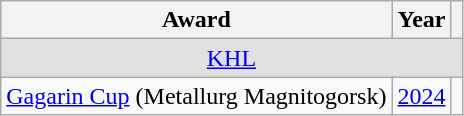<table class="wikitable">
<tr>
<th>Award</th>
<th>Year</th>
<th></th>
</tr>
<tr ALIGN="center" bgcolor="#e0e0e0">
<td colspan="3"><a href='#'>KHL</a></td>
</tr>
<tr>
<td><a href='#'>Gagarin Cup</a> (Metallurg Magnitogorsk)</td>
<td><a href='#'>2024</a></td>
<td></td>
</tr>
</table>
